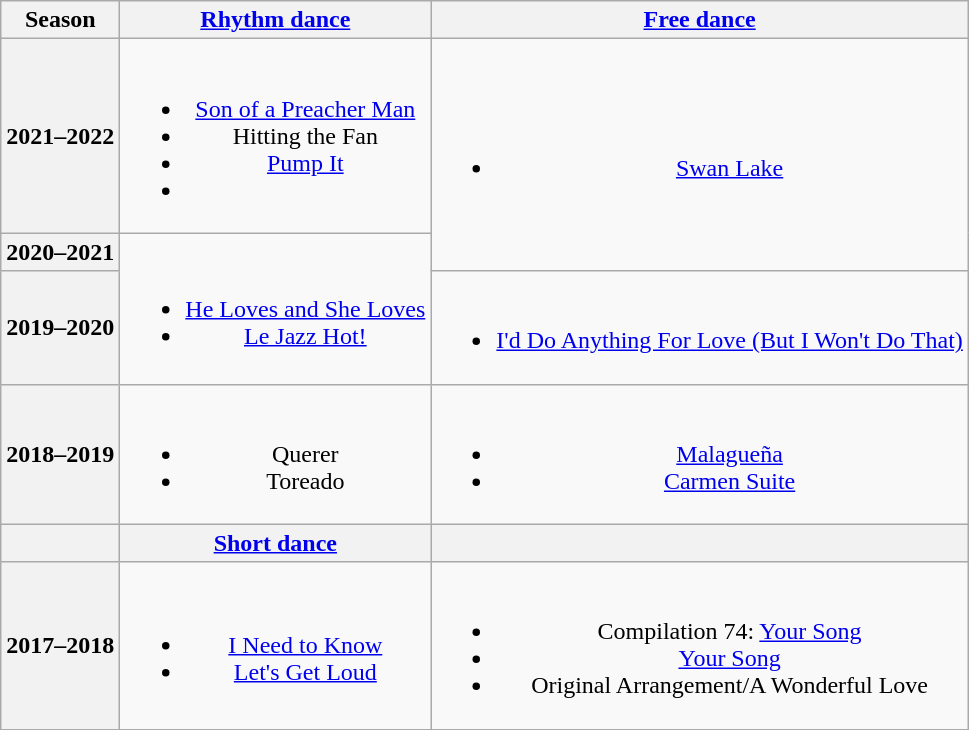<table class="wikitable" style="text-align:center">
<tr>
<th>Season</th>
<th><a href='#'>Rhythm dance</a></th>
<th><a href='#'>Free dance</a></th>
</tr>
<tr>
<th>2021–2022 <br></th>
<td><br><ul><li> <a href='#'>Son of a Preacher Man</a><br></li><li>Hitting the Fan<br></li><li><a href='#'>Pump It</a> <br> </li><li></li></ul></td>
<td rowspan=2><br><ul><li><a href='#'>Swan Lake</a> <br> </li></ul></td>
</tr>
<tr>
<th>2020–2021</th>
<td rowspan=2><br><ul><li> <a href='#'>He Loves and She Loves</a><br></li><li> <a href='#'>Le Jazz Hot!</a><br></li></ul></td>
</tr>
<tr>
<th>2019–2020 <br></th>
<td><br><ul><li><a href='#'>I'd Do Anything For Love (But I Won't Do That)</a><br></li></ul></td>
</tr>
<tr>
<th>2018–2019<br></th>
<td><br><ul><li> Querer</li><li> Toreado<br></li></ul></td>
<td><br><ul><li><a href='#'>Malagueña</a><br></li><li><a href='#'>Carmen Suite</a><br></li></ul></td>
</tr>
<tr>
<th></th>
<th><a href='#'>Short dance</a></th>
<th></th>
</tr>
<tr>
<th>2017–2018<br></th>
<td><br><ul><li> <a href='#'>I Need to Know</a><br></li><li> <a href='#'>Let's Get Loud</a><br></li></ul></td>
<td><br><ul><li>Compilation 74:  <a href='#'>Your Song</a><br></li><li><a href='#'>Your Song</a><br></li><li>Original Arrangement/A Wonderful Love<br></li></ul></td>
</tr>
</table>
